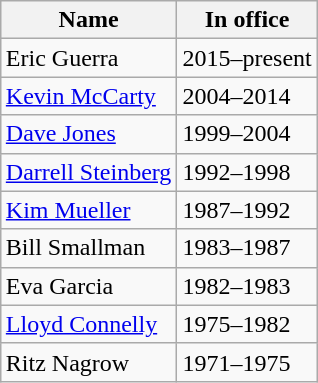<table class="wikitable" style="margin-left:30px" align=right>
<tr>
<th>Name</th>
<th>In office</th>
</tr>
<tr>
<td>Eric Guerra</td>
<td>2015–present</td>
</tr>
<tr>
<td><a href='#'>Kevin McCarty</a></td>
<td>2004–2014</td>
</tr>
<tr>
<td><a href='#'>Dave Jones</a> </td>
<td>1999–2004</td>
</tr>
<tr>
<td><a href='#'>Darrell Steinberg</a> </td>
<td>1992–1998</td>
</tr>
<tr>
<td><a href='#'>Kim Mueller</a></td>
<td>1987–1992</td>
</tr>
<tr>
<td>Bill Smallman</td>
<td>1983–1987</td>
</tr>
<tr>
<td>Eva Garcia </td>
<td>1982–1983</td>
</tr>
<tr>
<td><a href='#'>Lloyd Connelly</a> </td>
<td>1975–1982</td>
</tr>
<tr>
<td>Ritz Nagrow</td>
<td>1971–1975</td>
</tr>
</table>
